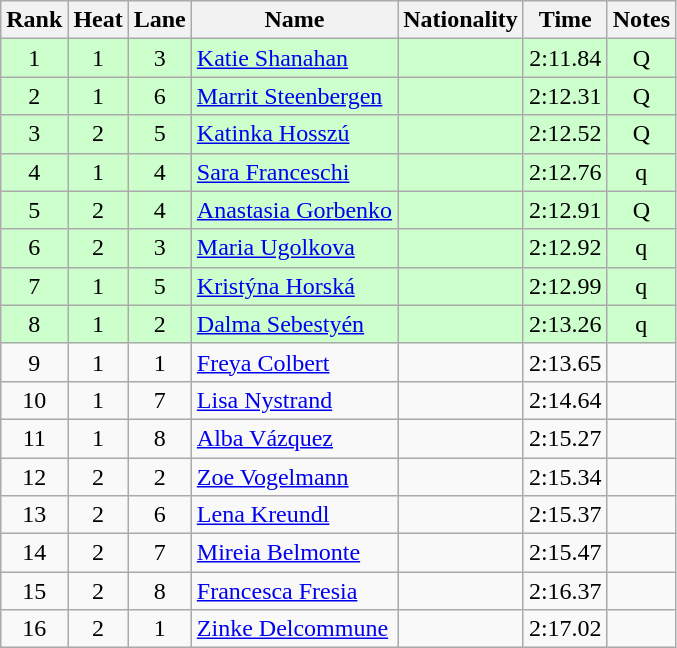<table class="wikitable sortable" style="text-align:center">
<tr>
<th>Rank</th>
<th>Heat</th>
<th>Lane</th>
<th>Name</th>
<th>Nationality</th>
<th>Time</th>
<th>Notes</th>
</tr>
<tr bgcolor=ccffcc>
<td>1</td>
<td>1</td>
<td>3</td>
<td align=left><a href='#'>Katie Shanahan</a></td>
<td align=left></td>
<td>2:11.84</td>
<td>Q</td>
</tr>
<tr bgcolor=ccffcc>
<td>2</td>
<td>1</td>
<td>6</td>
<td align=left><a href='#'>Marrit Steenbergen</a></td>
<td align=left></td>
<td>2:12.31</td>
<td>Q</td>
</tr>
<tr bgcolor=ccffcc>
<td>3</td>
<td>2</td>
<td>5</td>
<td align=left><a href='#'>Katinka Hosszú</a></td>
<td align=left></td>
<td>2:12.52</td>
<td>Q</td>
</tr>
<tr bgcolor=ccffcc>
<td>4</td>
<td>1</td>
<td>4</td>
<td align=left><a href='#'>Sara Franceschi</a></td>
<td align=left></td>
<td>2:12.76</td>
<td>q</td>
</tr>
<tr bgcolor=ccffcc>
<td>5</td>
<td>2</td>
<td>4</td>
<td align=left><a href='#'>Anastasia Gorbenko</a></td>
<td align=left></td>
<td>2:12.91</td>
<td>Q</td>
</tr>
<tr bgcolor=ccffcc>
<td>6</td>
<td>2</td>
<td>3</td>
<td align=left><a href='#'>Maria Ugolkova</a></td>
<td align=left></td>
<td>2:12.92</td>
<td>q</td>
</tr>
<tr bgcolor=ccffcc>
<td>7</td>
<td>1</td>
<td>5</td>
<td align=left><a href='#'>Kristýna Horská</a></td>
<td align=left></td>
<td>2:12.99</td>
<td>q</td>
</tr>
<tr bgcolor=ccffcc>
<td>8</td>
<td>1</td>
<td>2</td>
<td align=left><a href='#'>Dalma Sebestyén</a></td>
<td align=left></td>
<td>2:13.26</td>
<td>q</td>
</tr>
<tr>
<td>9</td>
<td>1</td>
<td>1</td>
<td align=left><a href='#'>Freya Colbert</a></td>
<td align=left></td>
<td>2:13.65</td>
<td></td>
</tr>
<tr>
<td>10</td>
<td>1</td>
<td>7</td>
<td align=left><a href='#'>Lisa Nystrand</a></td>
<td align=left></td>
<td>2:14.64</td>
<td></td>
</tr>
<tr>
<td>11</td>
<td>1</td>
<td>8</td>
<td align=left><a href='#'>Alba Vázquez</a></td>
<td align=left></td>
<td>2:15.27</td>
<td></td>
</tr>
<tr>
<td>12</td>
<td>2</td>
<td>2</td>
<td align=left><a href='#'>Zoe Vogelmann</a></td>
<td align=left></td>
<td>2:15.34</td>
<td></td>
</tr>
<tr>
<td>13</td>
<td>2</td>
<td>6</td>
<td align=left><a href='#'>Lena Kreundl</a></td>
<td align=left></td>
<td>2:15.37</td>
<td></td>
</tr>
<tr>
<td>14</td>
<td>2</td>
<td>7</td>
<td align=left><a href='#'>Mireia Belmonte</a></td>
<td align=left></td>
<td>2:15.47</td>
<td></td>
</tr>
<tr>
<td>15</td>
<td>2</td>
<td>8</td>
<td align=left><a href='#'>Francesca Fresia</a></td>
<td align=left></td>
<td>2:16.37</td>
<td></td>
</tr>
<tr>
<td>16</td>
<td>2</td>
<td>1</td>
<td align=left><a href='#'>Zinke Delcommune</a></td>
<td align=left></td>
<td>2:17.02</td>
<td></td>
</tr>
</table>
